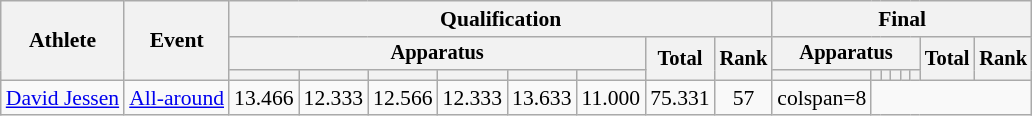<table class="wikitable" style="font-size:90%">
<tr>
<th rowspan=3>Athlete</th>
<th rowspan=3>Event</th>
<th colspan=8>Qualification</th>
<th colspan=8>Final</th>
</tr>
<tr style="font-size:95%">
<th colspan=6>Apparatus</th>
<th rowspan=2>Total</th>
<th rowspan=2>Rank</th>
<th colspan=6>Apparatus</th>
<th rowspan=2>Total</th>
<th rowspan=2>Rank</th>
</tr>
<tr style="font-size:95%">
<th></th>
<th></th>
<th></th>
<th></th>
<th></th>
<th></th>
<th></th>
<th></th>
<th></th>
<th></th>
<th></th>
<th></th>
</tr>
<tr align=center>
<td align=left><a href='#'>David Jessen</a></td>
<td align=left><a href='#'>All-around</a></td>
<td>13.466</td>
<td>12.333</td>
<td>12.566</td>
<td>12.333</td>
<td>13.633</td>
<td>11.000</td>
<td>75.331</td>
<td>57</td>
<td>colspan=8 </td>
</tr>
</table>
